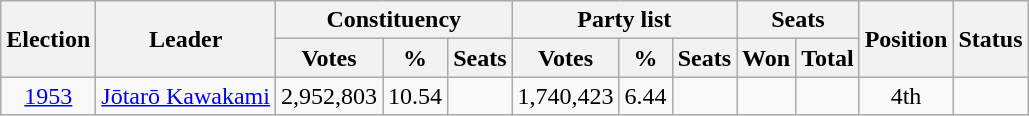<table class="wikitable" style="text-align:center">
<tr>
<th rowspan="2">Election</th>
<th rowspan="2">Leader</th>
<th colspan="3">Constituency</th>
<th colspan="3">Party list</th>
<th colspan="2">Seats</th>
<th rowspan="2">Position</th>
<th rowspan="2">Status</th>
</tr>
<tr>
<th>Votes</th>
<th>%</th>
<th>Seats</th>
<th>Votes</th>
<th>%</th>
<th>Seats</th>
<th>Won</th>
<th>Total</th>
</tr>
<tr>
<td><a href='#'>1953</a></td>
<td><a href='#'>Jōtarō Kawakami</a></td>
<td>2,952,803</td>
<td>10.54</td>
<td></td>
<td>1,740,423</td>
<td>6.44</td>
<td></td>
<td></td>
<td></td>
<td>4th</td>
<td></td>
</tr>
</table>
